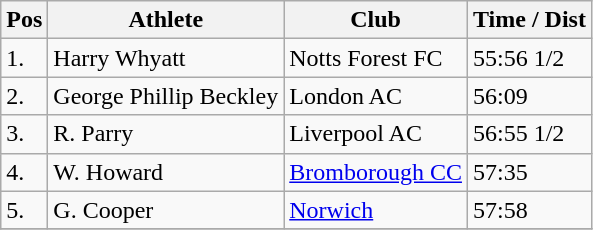<table class="wikitable">
<tr>
<th>Pos</th>
<th>Athlete</th>
<th>Club</th>
<th>Time / Dist</th>
</tr>
<tr>
<td>1.</td>
<td>Harry Whyatt</td>
<td>Notts Forest FC</td>
<td>55:56 1/2</td>
</tr>
<tr>
<td>2.</td>
<td>George Phillip Beckley</td>
<td>London AC</td>
<td>56:09</td>
</tr>
<tr>
<td>3.</td>
<td>R. Parry</td>
<td>Liverpool AC</td>
<td>56:55 1/2</td>
</tr>
<tr>
<td>4.</td>
<td>W. Howard</td>
<td><a href='#'>Bromborough CC</a></td>
<td>57:35</td>
</tr>
<tr>
<td>5.</td>
<td>G. Cooper</td>
<td><a href='#'>Norwich</a></td>
<td>57:58</td>
</tr>
<tr>
</tr>
</table>
